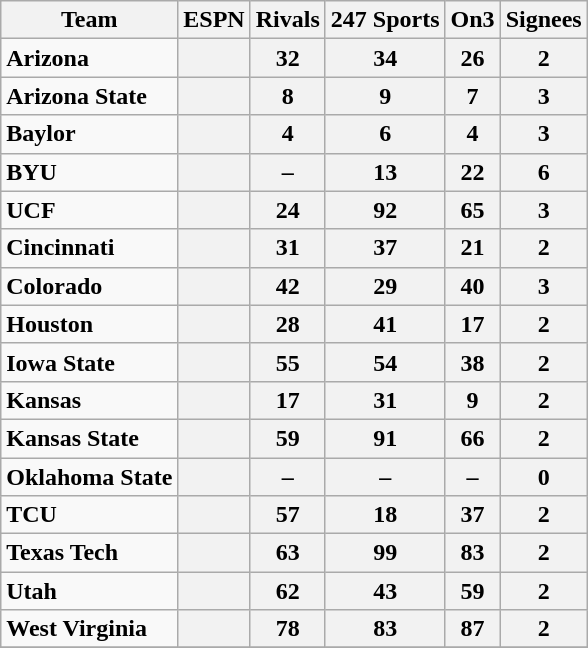<table class="wikitable">
<tr>
<th>Team</th>
<th>ESPN</th>
<th>Rivals</th>
<th>247 Sports</th>
<th>On3</th>
<th>Signees</th>
</tr>
<tr>
<td><strong>Arizona</strong></td>
<th></th>
<th>32</th>
<th>34</th>
<th>26</th>
<th>2</th>
</tr>
<tr>
<td><strong>Arizona State</strong></td>
<th></th>
<th>8</th>
<th>9</th>
<th>7</th>
<th>3</th>
</tr>
<tr>
<td><strong>Baylor</strong></td>
<th></th>
<th>4</th>
<th>6</th>
<th>4</th>
<th>3</th>
</tr>
<tr>
<td><strong>BYU</strong></td>
<th></th>
<th>–</th>
<th>13</th>
<th>22</th>
<th>6</th>
</tr>
<tr>
<td><strong>UCF</strong></td>
<th></th>
<th>24</th>
<th>92</th>
<th>65</th>
<th>3</th>
</tr>
<tr>
<td><strong>Cincinnati</strong></td>
<th></th>
<th>31</th>
<th>37</th>
<th>21</th>
<th>2</th>
</tr>
<tr>
<td><strong>Colorado</strong></td>
<th></th>
<th>42</th>
<th>29</th>
<th>40</th>
<th>3</th>
</tr>
<tr>
<td><strong>Houston</strong></td>
<th></th>
<th>28</th>
<th>41</th>
<th>17</th>
<th>2</th>
</tr>
<tr>
<td><strong>Iowa State</strong></td>
<th></th>
<th>55</th>
<th>54</th>
<th>38</th>
<th>2</th>
</tr>
<tr>
<td><strong>Kansas</strong></td>
<th></th>
<th>17</th>
<th>31</th>
<th>9</th>
<th>2</th>
</tr>
<tr>
<td><strong>Kansas State</strong></td>
<th></th>
<th>59</th>
<th>91</th>
<th>66</th>
<th>2</th>
</tr>
<tr>
<td><strong>Oklahoma State</strong></td>
<th></th>
<th>–</th>
<th>–</th>
<th>–</th>
<th>0</th>
</tr>
<tr>
<td><strong>TCU</strong></td>
<th></th>
<th>57</th>
<th>18</th>
<th>37</th>
<th>2</th>
</tr>
<tr>
<td><strong>Texas Tech</strong></td>
<th></th>
<th>63</th>
<th>99</th>
<th>83</th>
<th>2</th>
</tr>
<tr>
<td><strong>Utah</strong></td>
<th></th>
<th>62</th>
<th>43</th>
<th>59</th>
<th>2</th>
</tr>
<tr>
<td><strong>West Virginia</strong></td>
<th></th>
<th>78</th>
<th>83</th>
<th>87</th>
<th>2</th>
</tr>
<tr>
</tr>
</table>
